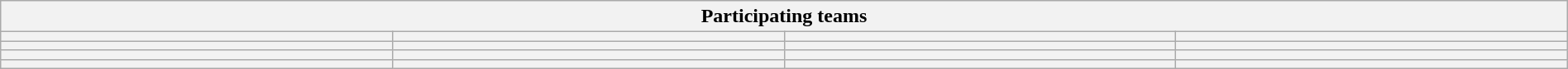<table class="wikitable" style="width:100%;">
<tr>
<th colspan=4>Participating teams</th>
</tr>
<tr>
<th style="width:25%;"></th>
<th style="width:25%;"></th>
<th style="width:25%;"></th>
<th style="width:25%;"></th>
</tr>
<tr>
<th></th>
<th></th>
<th></th>
<th></th>
</tr>
<tr>
<th></th>
<th></th>
<th></th>
<th></th>
</tr>
<tr>
<th></th>
<th></th>
<th></th>
<th></th>
</tr>
</table>
